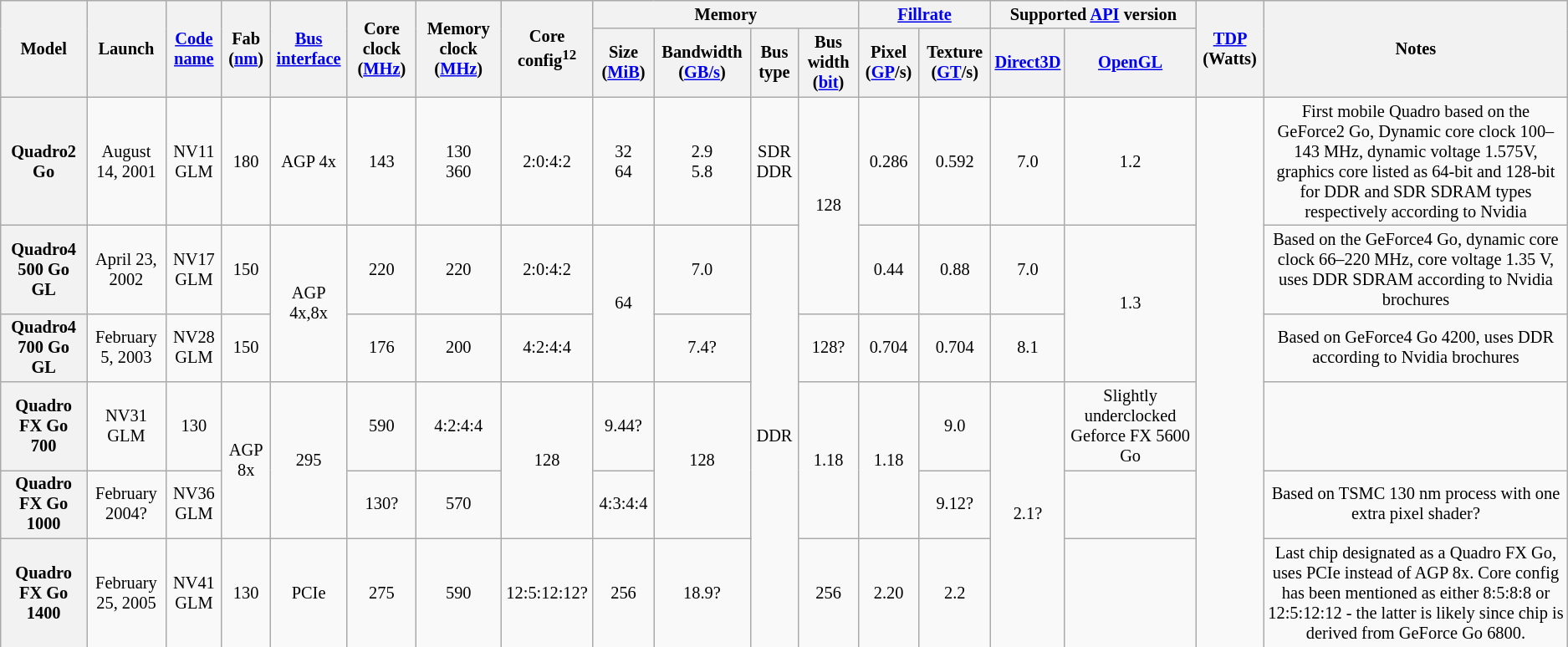<table class="mw-datatable wikitable sortable sort-under" style="font-size:85%; text-align:center;">
<tr>
<th rowspan=2>Model</th>
<th rowspan=2>Launch</th>
<th rowspan=2><a href='#'>Code name</a></th>
<th rowspan=2>Fab (<a href='#'>nm</a>)</th>
<th rowspan=2><a href='#'>Bus</a> <a href='#'>interface</a></th>
<th rowspan=2>Core clock (<a href='#'>MHz</a>)</th>
<th rowspan=2>Memory clock (<a href='#'>MHz</a>)</th>
<th rowspan="2">Core config<sup>12</sup></th>
<th colspan=4>Memory</th>
<th colspan="2"><a href='#'>Fillrate</a></th>
<th colspan="2">Supported <a href='#'>API</a> version</th>
<th rowspan=2><a href='#'>TDP</a> (Watts)</th>
<th rowspan=2>Notes</th>
</tr>
<tr>
<th>Size (<a href='#'>MiB</a>)</th>
<th>Bandwidth (<a href='#'>GB/s</a>)</th>
<th>Bus type</th>
<th>Bus width (<a href='#'>bit</a>)</th>
<th>Pixel (<a href='#'>GP</a>/s)</th>
<th>Texture (<a href='#'>GT</a>/s)</th>
<th><a href='#'>Direct3D</a></th>
<th><a href='#'>OpenGL</a></th>
</tr>
<tr>
<th>Quadro2 Go</th>
<td>August 14, 2001</td>
<td>NV11 GLM</td>
<td>180</td>
<td>AGP 4x</td>
<td>143</td>
<td>130<br>360</td>
<td>2:0:4:2</td>
<td>32<br>64</td>
<td>2.9<br>5.8</td>
<td>SDR<br>DDR</td>
<td rowspan="2">128</td>
<td>0.286</td>
<td>0.592</td>
<td>7.0</td>
<td>1.2</td>
<td rowspan="6"></td>
<td>First mobile Quadro based on the GeForce2 Go, Dynamic core clock 100–143 MHz, dynamic voltage 1.575V, graphics core listed as 64-bit and 128-bit for DDR and SDR SDRAM types respectively according to Nvidia</td>
</tr>
<tr>
<th>Quadro4 500 Go GL</th>
<td>April 23, 2002</td>
<td>NV17 GLM</td>
<td>150</td>
<td rowspan="2">AGP 4x,8x</td>
<td>220</td>
<td>220</td>
<td>2:0:4:2</td>
<td rowspan="2">64</td>
<td>7.0</td>
<td rowspan="5">DDR</td>
<td>0.44</td>
<td>0.88</td>
<td>7.0</td>
<td rowspan="2">1.3</td>
<td>Based on the GeForce4 Go, dynamic core clock 66–220 MHz, core voltage 1.35 V, uses DDR SDRAM according to Nvidia brochures</td>
</tr>
<tr>
<th>Quadro4 700 Go GL</th>
<td>February 5, 2003</td>
<td>NV28 GLM</td>
<td>150</td>
<td>176</td>
<td>200</td>
<td>4:2:4:4</td>
<td>7.4?</td>
<td>128?</td>
<td>0.704</td>
<td>0.704</td>
<td>8.1</td>
<td>Based on GeForce4 Go 4200, uses DDR according to Nvidia brochures</td>
</tr>
<tr>
<th>Quadro FX Go 700</th>
<td>NV31 GLM</td>
<td>130</td>
<td rowspan="2">AGP 8x</td>
<td rowspan="2">295</td>
<td>590</td>
<td>4:2:4:4</td>
<td rowspan="2">128</td>
<td>9.44?</td>
<td rowspan="2">128</td>
<td rowspan="2">1.18</td>
<td rowspan="2">1.18</td>
<td>9.0</td>
<td rowspan="3">2.1?</td>
<td>Slightly underclocked Geforce FX 5600 Go</td>
</tr>
<tr>
<th>Quadro FX Go 1000</th>
<td>February 2004?</td>
<td>NV36 GLM</td>
<td>130?</td>
<td>570</td>
<td>4:3:4:4</td>
<td>9.12?</td>
<td></td>
<td>Based on TSMC 130 nm process with one extra pixel shader?</td>
</tr>
<tr>
<th>Quadro FX Go 1400</th>
<td>February 25, 2005</td>
<td>NV41 GLM</td>
<td>130</td>
<td>PCIe</td>
<td>275</td>
<td>590</td>
<td>12:5:12:12?</td>
<td>256</td>
<td>18.9?</td>
<td>256</td>
<td>2.20</td>
<td>2.2</td>
<td></td>
<td>Last chip designated as a Quadro FX Go, uses PCIe instead of AGP 8x. Core config has been mentioned as either 8:5:8:8 or 12:5:12:12 - the latter is likely since chip is derived from GeForce Go 6800.</td>
</tr>
</table>
